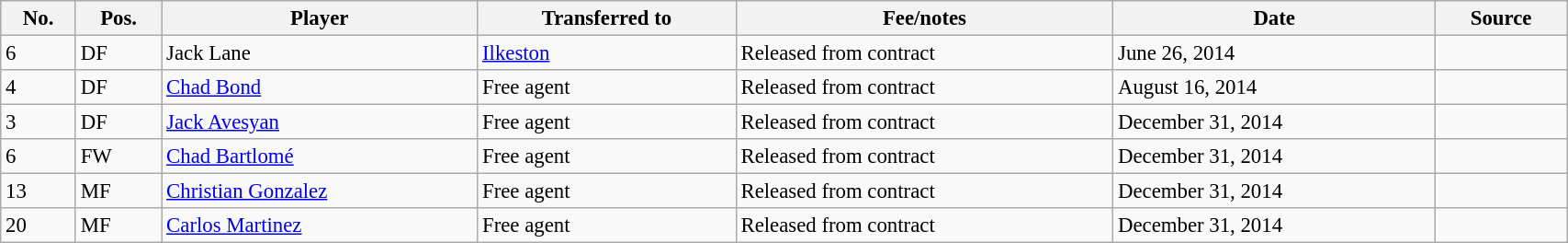<table class="wikitable sortable" style="width:90%; text-align:center; font-size:95%; text-align:left;">
<tr>
<th><strong>No.</strong></th>
<th><strong>Pos.</strong></th>
<th><strong>Player</strong></th>
<th><strong>Transferred to</strong></th>
<th><strong>Fee/notes</strong></th>
<th><strong>Date</strong></th>
<th><strong>Source</strong></th>
</tr>
<tr>
<td>6</td>
<td>DF</td>
<td> Jack Lane</td>
<td> <a href='#'>Ilkeston</a></td>
<td>Released from contract</td>
<td>June 26, 2014</td>
<td align=center></td>
</tr>
<tr>
<td>4</td>
<td>DF</td>
<td> <a href='#'>Chad Bond</a></td>
<td>Free agent</td>
<td>Released from contract</td>
<td>August 16, 2014</td>
<td align=center></td>
</tr>
<tr>
<td>3</td>
<td>DF</td>
<td> <a href='#'>Jack Avesyan</a></td>
<td>Free agent</td>
<td>Released from contract</td>
<td>December 31, 2014</td>
<td align=center></td>
</tr>
<tr>
<td>6</td>
<td>FW</td>
<td> <a href='#'>Chad Bartlomé</a></td>
<td>Free agent</td>
<td>Released from contract</td>
<td>December 31, 2014</td>
<td align=center></td>
</tr>
<tr>
<td>13</td>
<td>MF</td>
<td> <a href='#'>Christian Gonzalez</a></td>
<td>Free agent</td>
<td>Released from contract</td>
<td>December 31, 2014</td>
<td align=center></td>
</tr>
<tr>
<td>20</td>
<td>MF</td>
<td> <a href='#'>Carlos Martinez</a></td>
<td>Free agent</td>
<td>Released from contract</td>
<td>December 31, 2014</td>
<td align=center></td>
</tr>
</table>
